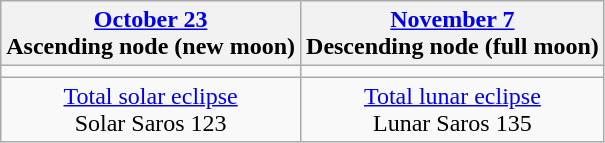<table class="wikitable">
<tr>
<th><a href='#'>October 23</a><br>Ascending node (new moon)<br></th>
<th><a href='#'>November 7</a><br>Descending node (full moon)</th>
</tr>
<tr>
<td></td>
<td></td>
</tr>
<tr align=center>
<td><a href='#'>Total solar eclipse</a><br>Solar Saros 123</td>
<td><a href='#'>Total lunar eclipse</a><br>Lunar Saros 135</td>
</tr>
</table>
